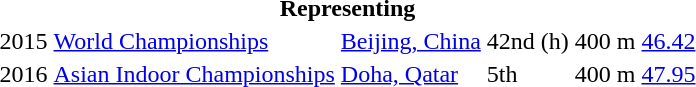<table>
<tr>
<th colspan="6">Representing </th>
</tr>
<tr>
<td>2015</td>
<td><a href='#'>World Championships</a></td>
<td><a href='#'>Beijing, China</a></td>
<td>42nd (h)</td>
<td>400 m</td>
<td><a href='#'>46.42</a></td>
</tr>
<tr>
<td>2016</td>
<td><a href='#'>Asian Indoor Championships</a></td>
<td><a href='#'>Doha, Qatar</a></td>
<td>5th</td>
<td>400 m</td>
<td><a href='#'>47.95</a></td>
</tr>
</table>
